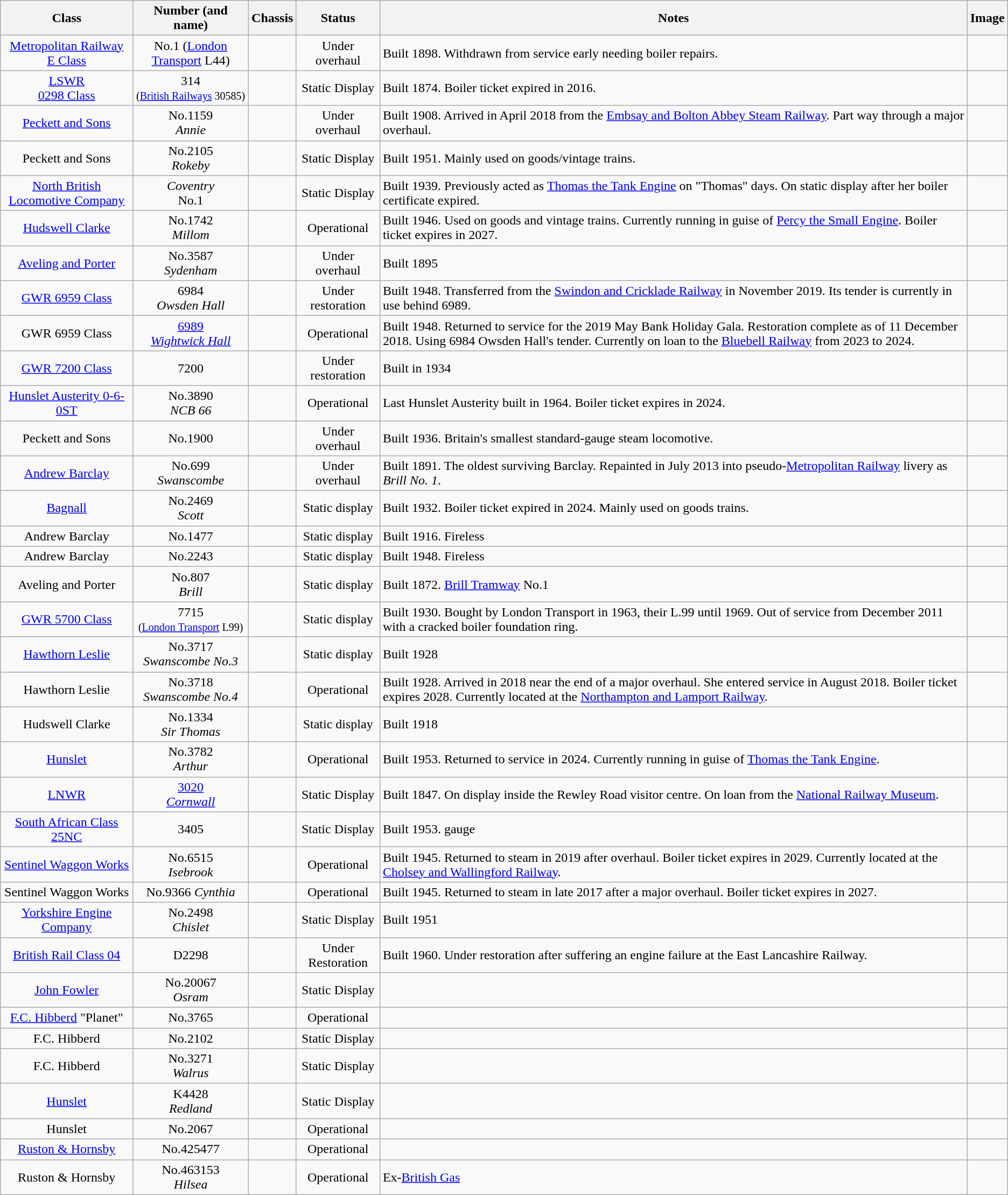<table class="wikitable sortable">
<tr>
<th>Class</th>
<th>Number (and name)</th>
<th>Chassis</th>
<th>Status</th>
<th class="unsortable">Notes</th>
<th>Image</th>
</tr>
<tr>
<td style="text-align: center"><a href='#'>Metropolitan Railway</a><br><a href='#'>E Class</a></td>
<td style="text-align: center">No.1 (<a href='#'>London Transport</a> L44)</td>
<td style="text-align: center"></td>
<td style="text-align: center">Under overhaul</td>
<td>Built 1898. Withdrawn from service early needing boiler repairs.</td>
<td></td>
</tr>
<tr>
<td style="text-align: center"><a href='#'>LSWR</a><br><a href='#'>0298 Class</a></td>
<td style="text-align: center">314<br><small>(<a href='#'>British Railways</a> 30585)</small></td>
<td style="text-align: center"></td>
<td style="text-align: center">Static Display</td>
<td>Built 1874. Boiler ticket expired in 2016.</td>
<td></td>
</tr>
<tr>
<td style="text-align: center"><a href='#'>Peckett and Sons</a></td>
<td style="text-align: center">No.1159<br><em>Annie</em></td>
<td style="text-align: center"></td>
<td style="text-align: center">Under overhaul</td>
<td>Built 1908. Arrived in April 2018 from the <a href='#'>Embsay and Bolton Abbey Steam Railway</a>. Part way through a major overhaul.</td>
<td></td>
</tr>
<tr>
<td style="text-align: center">Peckett and Sons</td>
<td style="text-align: center">No.2105<br><em>Rokeby</em></td>
<td style="text-align: center"></td>
<td style="text-align: center">Static Display</td>
<td>Built 1951. Mainly used on goods/vintage trains.</td>
<td></td>
</tr>
<tr>
<td style="text-align: center"><a href='#'>North British Locomotive Company</a></td>
<td style="text-align: center"><em>Coventry</em><br>No.1</td>
<td style="text-align: center"></td>
<td style="text-align: center">Static Display</td>
<td>Built 1939. Previously acted as <a href='#'>Thomas the Tank Engine</a> on "Thomas" days. On static display after her boiler certificate expired.</td>
<td></td>
</tr>
<tr>
<td style="text-align: center"><a href='#'>Hudswell Clarke</a></td>
<td style="text-align: center">No.1742<br><em>Millom</em></td>
<td style="text-align: center"></td>
<td style="text-align: center">Operational</td>
<td>Built 1946. Used on goods and vintage trains. Currently running in guise of <a href='#'>Percy the Small Engine</a>. Boiler ticket expires in 2027.</td>
<td></td>
</tr>
<tr>
<td style="text-align: center"><a href='#'>Aveling and Porter</a></td>
<td style="text-align: center">No.3587<br><em>Sydenham</em></td>
<td style="text-align: center"></td>
<td style="text-align: center">Under overhaul</td>
<td>Built 1895</td>
<td></td>
</tr>
<tr>
<td style="text-align: center"><a href='#'>GWR 6959 Class</a></td>
<td style="text-align: center">6984<br><em>Owsden Hall</em></td>
<td style="text-align: center"></td>
<td style="text-align: center">Under restoration</td>
<td>Built 1948. Transferred from the <a href='#'>Swindon and Cricklade Railway</a> in November 2019. Its tender is currently in use behind 6989.</td>
<td></td>
</tr>
<tr>
<td style="text-align: center">GWR 6959 Class</td>
<td style="text-align: center"><a href='#'>6989<br><em>Wightwick Hall</em></a></td>
<td style="text-align: center"></td>
<td style="text-align: center">Operational</td>
<td>Built 1948. Returned to service for the 2019 May Bank Holiday Gala. Restoration complete as of 11 December 2018. Using 6984 Owsden Hall's tender. Currently on loan to the <a href='#'>Bluebell Railway</a> from 2023 to 2024.</td>
<td></td>
</tr>
<tr>
<td style="text-align: center"><a href='#'>GWR 7200 Class</a></td>
<td style="text-align: center">7200</td>
<td style="text-align: center"></td>
<td style="text-align: center">Under restoration</td>
<td>Built in 1934</td>
<td></td>
</tr>
<tr>
<td style="text-align: center"><a href='#'>Hunslet Austerity 0-6-0ST</a></td>
<td style="text-align: center">No.3890<br><em>NCB 66</em></td>
<td style="text-align: center"></td>
<td style="text-align: center">Operational</td>
<td>Last Hunslet Austerity built in 1964. Boiler ticket expires in 2024.</td>
<td></td>
</tr>
<tr>
<td style="text-align: center">Peckett and Sons</td>
<td style="text-align: center">No.1900</td>
<td style="text-align: center"></td>
<td style="text-align: center">Under overhaul</td>
<td>Built 1936. Britain's smallest standard-gauge steam locomotive.</td>
<td></td>
</tr>
<tr>
<td style="text-align: center"><a href='#'>Andrew Barclay</a></td>
<td style="text-align: center">No.699<br><em>Swanscombe</em></td>
<td style="text-align: center"></td>
<td style="text-align: center">Under overhaul</td>
<td>Built 1891. The oldest surviving Barclay. Repainted in July 2013 into pseudo-<a href='#'>Metropolitan Railway</a> livery as <em>Brill No. 1</em>.</td>
<td></td>
</tr>
<tr>
<td style="text-align: center"><a href='#'>Bagnall</a></td>
<td style="text-align: center">No.2469<br><em>Scott</em></td>
<td style="text-align: center"></td>
<td style="text-align: center">Static display</td>
<td>Built 1932. Boiler ticket expired in 2024. Mainly used on goods trains.</td>
<td></td>
</tr>
<tr>
<td style="text-align: center">Andrew Barclay</td>
<td style="text-align: center">No.1477</td>
<td style="text-align: center"></td>
<td style="text-align: center">Static display</td>
<td>Built 1916. Fireless</td>
<td></td>
</tr>
<tr>
<td style="text-align: center">Andrew Barclay</td>
<td style="text-align: center">No.2243</td>
<td style="text-align: center"></td>
<td style="text-align: center">Static display</td>
<td>Built 1948. Fireless</td>
<td></td>
</tr>
<tr>
<td style="text-align: center">Aveling and Porter</td>
<td style="text-align: center">No.807<br><em>Brill</em></td>
<td style="text-align: center"></td>
<td style="text-align: center">Static display</td>
<td>Built 1872. <a href='#'>Brill Tramway</a> No.1</td>
<td></td>
</tr>
<tr>
<td style="text-align: center"><a href='#'>GWR 5700 Class</a></td>
<td style="text-align: center">7715<br><small>(<a href='#'>London Transport</a> L99)</small></td>
<td style="text-align: center"></td>
<td style="text-align: center">Static display</td>
<td>Built 1930. Bought by London Transport in 1963, their L.99 until 1969. Out of service from December 2011 with a cracked boiler foundation ring.</td>
<td></td>
</tr>
<tr>
<td style="text-align: center"><a href='#'>Hawthorn Leslie</a></td>
<td style="text-align: center">No.3717<br> <em>Swanscombe No.3</em></td>
<td style="text-align: center"></td>
<td style="text-align: center">Static display</td>
<td>Built 1928</td>
<td></td>
</tr>
<tr>
<td style="text-align: center">Hawthorn Leslie</td>
<td style="text-align: center">No.3718<br> <em>Swanscombe No.4</em></td>
<td style="text-align: center"></td>
<td style="text-align: center">Operational</td>
<td>Built 1928. Arrived in 2018 near the end of a major overhaul. She entered service in August 2018. Boiler ticket expires 2028. Currently located at the <a href='#'>Northampton and Lamport Railway</a>.</td>
<td></td>
</tr>
<tr>
<td style="text-align: center">Hudswell Clarke</td>
<td style="text-align: center">No.1334<br><em>Sir Thomas</em></td>
<td style="text-align: center"></td>
<td style="text-align: center">Static display</td>
<td>Built 1918</td>
<td></td>
</tr>
<tr>
<td style="text-align: center"><a href='#'>Hunslet</a></td>
<td style="text-align: center">No.3782<br><em>Arthur</em></td>
<td style="text-align: center"></td>
<td style="text-align: center">Operational</td>
<td>Built 1953. Returned to service in 2024. Currently running in guise of <a href='#'>Thomas the Tank Engine</a>.</td>
<td></td>
</tr>
<tr>
<td style="text-align: center"><a href='#'>LNWR</a></td>
<td style="text-align: center"><a href='#'>3020<br><em>Cornwall</em></a></td>
<td style="text-align: center"></td>
<td style="text-align: center">Static Display</td>
<td>Built 1847. On display inside the Rewley Road visitor centre. On loan from the <a href='#'>National Railway Museum</a>.</td>
<td></td>
</tr>
<tr>
<td style="text-align: center"><a href='#'>South African Class 25NC</a></td>
<td style="text-align: center">3405</td>
<td style="text-align: center"></td>
<td style="text-align: center">Static Display</td>
<td>Built 1953.  gauge</td>
<td></td>
</tr>
<tr>
<td style="text-align: center"><a href='#'>Sentinel Waggon Works</a></td>
<td style="text-align: center">No.6515<br><em>Isebrook</em></td>
<td style="text-align: center"></td>
<td style="text-align: center">Operational</td>
<td>Built 1945. Returned to steam in 2019 after overhaul. Boiler ticket expires in 2029. Currently located at the <a href='#'>Cholsey and Wallingford Railway</a>.</td>
<td></td>
</tr>
<tr>
<td style="text-align: center">Sentinel Waggon Works</td>
<td style="text-align: center">No.9366 <em>Cynthia</em></td>
<td style="text-align: center"></td>
<td style="text-align: center">Operational</td>
<td>Built 1945. Returned to steam in late 2017 after a major overhaul. Boiler ticket expires in 2027.</td>
<td></td>
</tr>
<tr>
<td style="text-align: center"><a href='#'>Yorkshire Engine Company</a></td>
<td style="text-align: center">No.2498<br><em>Chislet</em></td>
<td style="text-align: center"></td>
<td style="text-align: center">Static Display</td>
<td>Built 1951</td>
<td></td>
</tr>
<tr>
<td style="text-align: center"><a href='#'>British Rail Class 04</a></td>
<td style="text-align: center">D2298</td>
<td style="text-align: center"></td>
<td style="text-align: center">Under Restoration</td>
<td>Built 1960. Under restoration after suffering an engine failure at the East Lancashire Railway.</td>
<td></td>
</tr>
<tr>
<td style="text-align: center"><a href='#'>John Fowler</a></td>
<td style="text-align: center">No.20067<br><em>Osram</em></td>
<td style="text-align: center"></td>
<td style="text-align: center">Static Display</td>
<td></td>
<td></td>
</tr>
<tr>
<td style="text-align: center"><a href='#'>F.C. Hibberd</a> "Planet"</td>
<td style="text-align: center">No.3765</td>
<td style="text-align: center"></td>
<td style="text-align: center">Operational</td>
<td></td>
<td></td>
</tr>
<tr>
<td style="text-align: center">F.C. Hibberd</td>
<td style="text-align: center">No.2102</td>
<td style="text-align: center"></td>
<td style="text-align: center">Static Display</td>
<td></td>
<td></td>
</tr>
<tr>
<td style="text-align: center">F.C. Hibberd</td>
<td style="text-align: center">No.3271<br><em>Walrus</em></td>
<td style="text-align: center"></td>
<td style="text-align: center">Static Display</td>
<td></td>
<td></td>
</tr>
<tr>
<td style="text-align: center"><a href='#'>Hunslet</a></td>
<td style="text-align: center">K4428<br><em>Redland</em></td>
<td style="text-align: center"></td>
<td style="text-align: center">Static Display</td>
<td></td>
<td></td>
</tr>
<tr>
<td style="text-align: center">Hunslet</td>
<td style="text-align: center">No.2067</td>
<td style="text-align: center"></td>
<td style="text-align: center">Operational</td>
<td></td>
<td></td>
</tr>
<tr>
<td style="text-align: center"><a href='#'>Ruston & Hornsby</a></td>
<td style="text-align: center">No.425477</td>
<td style="text-align: center"></td>
<td style="text-align: center">Operational</td>
<td></td>
<td></td>
</tr>
<tr>
<td style="text-align: center">Ruston & Hornsby</td>
<td style="text-align: center">No.463153<br><em>Hilsea</em></td>
<td style="text-align: center"></td>
<td style="text-align: center">Operational</td>
<td>Ex-<a href='#'>British Gas</a></td>
<td></td>
</tr>
</table>
